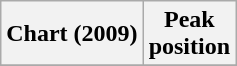<table class="wikitable plainrowheaders" style="text-align:center;" border="1">
<tr>
<th>Chart (2009)</th>
<th>Peak<br>position</th>
</tr>
<tr>
</tr>
</table>
